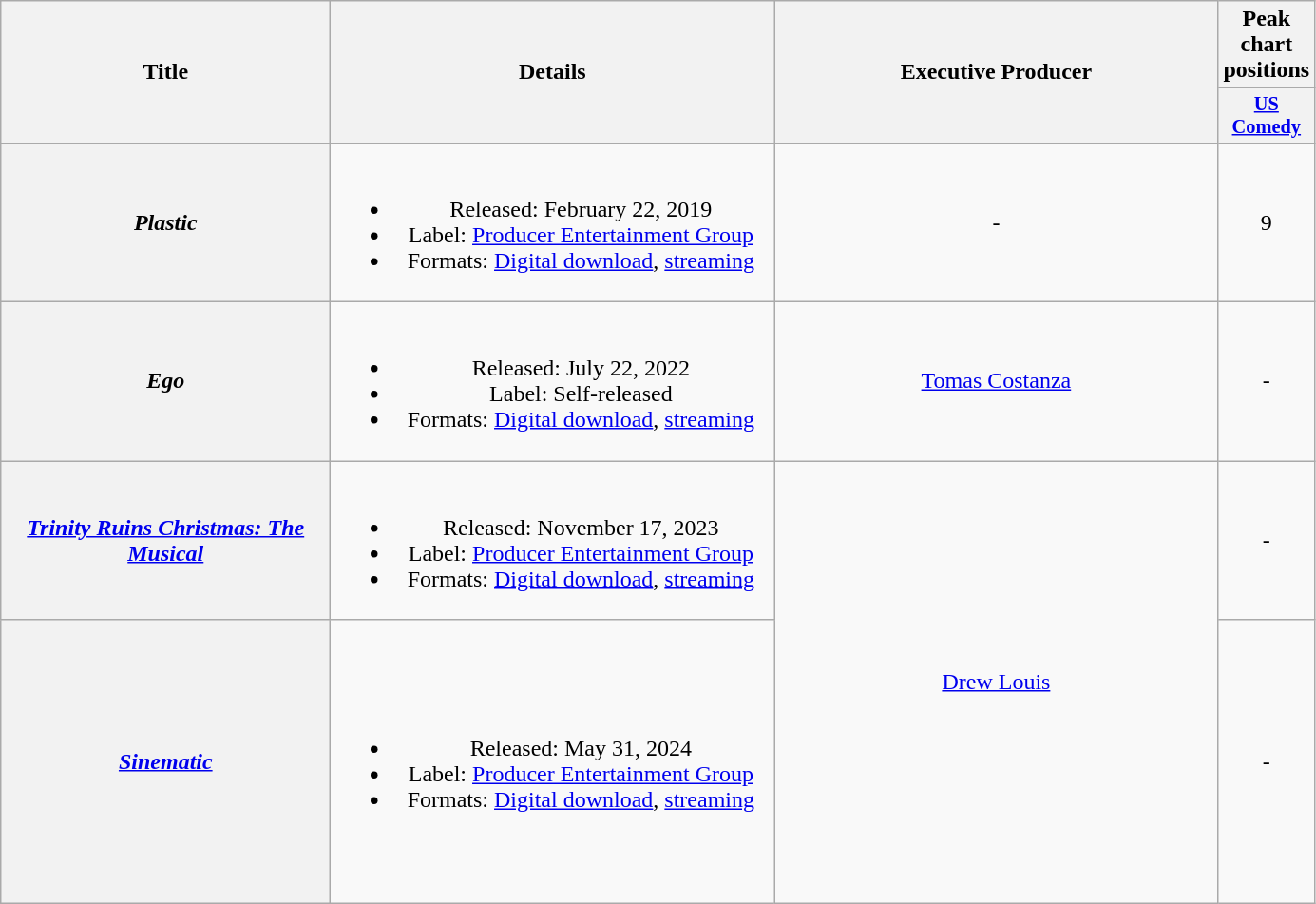<table class="wikitable plainrowheaders" style="text-align:center;">
<tr>
<th rowspan="2" style="width:14em;">Title</th>
<th rowspan="2" style="width:19em;">Details</th>
<th rowspan="2" style="width:19em;">Executive Producer</th>
<th scope="col" colspan="1">Peak chart positions</th>
</tr>
<tr>
<th scope="col" style="width:3em;font-size:85%;"><a href='#'>US Comedy</a><br></th>
</tr>
<tr>
<th scope="row"><em>Plastic</em></th>
<td><br><ul><li>Released: February 22, 2019</li><li>Label: <a href='#'>Producer Entertainment Group</a></li><li>Formats: <a href='#'>Digital download</a>, <a href='#'>streaming</a></li></ul></td>
<td>-</td>
<td>9</td>
</tr>
<tr>
<th scope="row"><em>Ego</em></th>
<td><br><ul><li>Released: July 22, 2022</li><li>Label: Self-released</li><li>Formats: <a href='#'>Digital download</a>, <a href='#'>streaming</a></li></ul></td>
<td><a href='#'>Tomas Costanza</a></td>
<td>-</td>
</tr>
<tr>
<th scope="row"><em><a href='#'>Trinity Ruins Christmas: The Musical</a></em></th>
<td><br><ul><li>Released: November 17, 2023</li><li>Label: <a href='#'>Producer Entertainment Group</a></li><li>Formats: <a href='#'>Digital download</a>, <a href='#'>streaming</a></li></ul></td>
<td rowspan="2"><a href='#'>Drew Louis</a></td>
<td>-</td>
</tr>
<tr>
<th scope="row" style="height:12em;"><em><a href='#'>Sinematic</a></em></th>
<td><br><ul><li>Released: May 31, 2024</li><li>Label: <a href='#'>Producer Entertainment Group</a></li><li>Formats: <a href='#'>Digital download</a>, <a href='#'>streaming</a></li></ul></td>
<td>-</td>
</tr>
</table>
